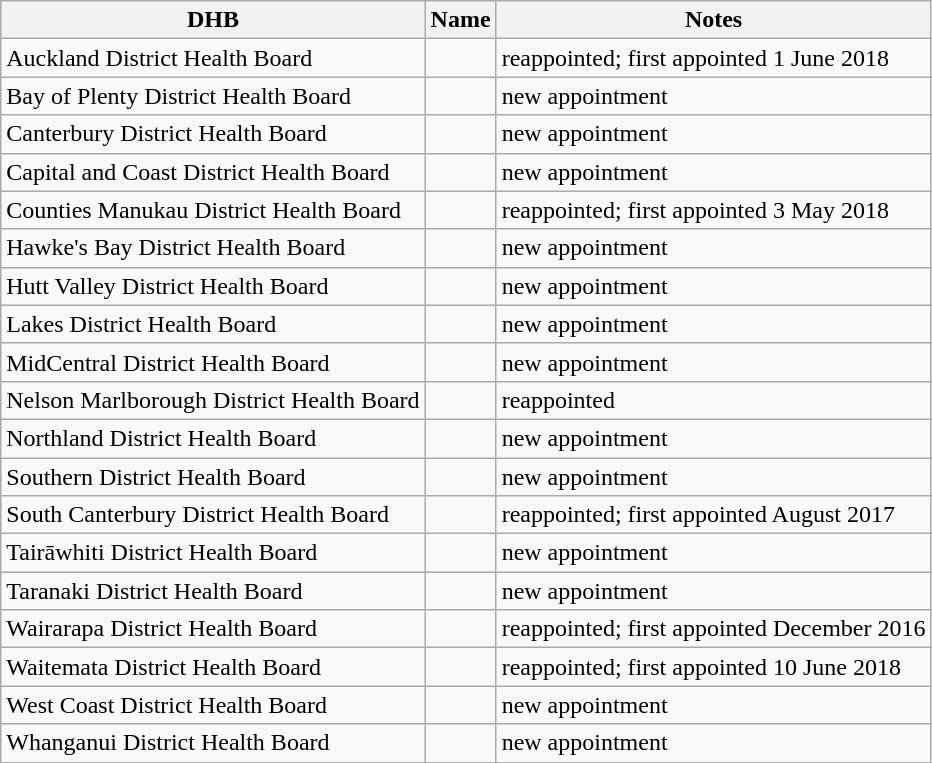<table class="wikitable sortable">
<tr>
<th>DHB</th>
<th>Name</th>
<th>Notes</th>
</tr>
<tr>
<td>Auckland District Health Board</td>
<td></td>
<td>reappointed; first appointed 1 June 2018</td>
</tr>
<tr>
<td>Bay of Plenty District Health Board</td>
<td></td>
<td>new appointment</td>
</tr>
<tr>
<td>Canterbury District Health Board</td>
<td></td>
<td>new appointment</td>
</tr>
<tr>
<td>Capital and Coast District Health Board</td>
<td></td>
<td>new appointment</td>
</tr>
<tr>
<td>Counties Manukau District Health Board</td>
<td></td>
<td>reappointed; first appointed 3 May 2018</td>
</tr>
<tr>
<td>Hawke's Bay District Health Board</td>
<td></td>
<td>new appointment</td>
</tr>
<tr>
<td>Hutt Valley District Health Board</td>
<td></td>
<td>new appointment</td>
</tr>
<tr>
<td>Lakes District Health Board</td>
<td></td>
<td>new appointment</td>
</tr>
<tr>
<td>MidCentral District Health Board</td>
<td></td>
<td>new appointment</td>
</tr>
<tr>
<td>Nelson Marlborough District Health Board</td>
<td></td>
<td>reappointed</td>
</tr>
<tr>
<td>Northland District Health Board</td>
<td></td>
<td>new appointment</td>
</tr>
<tr>
<td>Southern District Health Board</td>
<td></td>
<td>new appointment</td>
</tr>
<tr>
<td>South Canterbury District Health Board</td>
<td></td>
<td>reappointed; first appointed August 2017</td>
</tr>
<tr>
<td>Tairāwhiti District Health Board</td>
<td></td>
<td>new appointment</td>
</tr>
<tr>
<td>Taranaki District Health Board</td>
<td></td>
<td>new appointment</td>
</tr>
<tr>
<td>Wairarapa District Health Board</td>
<td></td>
<td>reappointed; first appointed December 2016</td>
</tr>
<tr>
<td>Waitemata District Health Board</td>
<td></td>
<td>reappointed; first appointed 10 June 2018</td>
</tr>
<tr>
<td>West Coast District Health Board</td>
<td></td>
<td>new appointment</td>
</tr>
<tr>
<td>Whanganui District Health Board</td>
<td></td>
<td>new appointment</td>
</tr>
<tr>
</tr>
</table>
